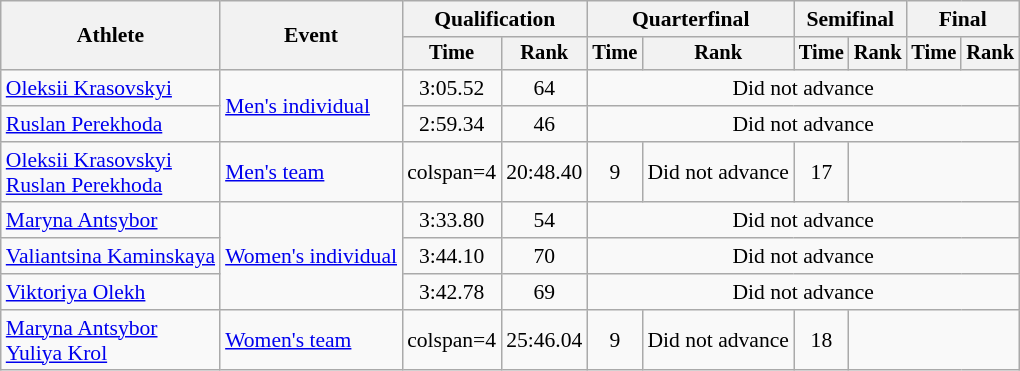<table class=wikitable style=font-size:90%;text-align:center>
<tr>
<th rowspan=2>Athlete</th>
<th rowspan=2>Event</th>
<th colspan=2>Qualification</th>
<th colspan=2>Quarterfinal</th>
<th colspan=2>Semifinal</th>
<th colspan=2>Final</th>
</tr>
<tr style=font-size:95%>
<th>Time</th>
<th>Rank</th>
<th>Time</th>
<th>Rank</th>
<th>Time</th>
<th>Rank</th>
<th>Time</th>
<th>Rank</th>
</tr>
<tr>
<td align=left><a href='#'>Oleksii Krasovskyi</a></td>
<td align=left rowspan=2><a href='#'>Men's individual</a></td>
<td>3:05.52</td>
<td>64</td>
<td colspan=6>Did not advance</td>
</tr>
<tr>
<td align=left><a href='#'>Ruslan Perekhoda</a></td>
<td>2:59.34</td>
<td>46</td>
<td colspan=6>Did not advance</td>
</tr>
<tr>
<td align=left><a href='#'>Oleksii Krasovskyi</a><br><a href='#'>Ruslan Perekhoda</a></td>
<td align=left><a href='#'>Men's team</a></td>
<td>colspan=4 </td>
<td>20:48.40</td>
<td>9</td>
<td>Did not advance</td>
<td>17</td>
</tr>
<tr>
<td align=left><a href='#'>Maryna Antsybor</a></td>
<td align=left rowspan=3><a href='#'>Women's individual</a></td>
<td>3:33.80</td>
<td>54</td>
<td colspan=6>Did not advance</td>
</tr>
<tr>
<td align=left><a href='#'>Valiantsina Kaminskaya</a></td>
<td>3:44.10</td>
<td>70</td>
<td colspan=6>Did not advance</td>
</tr>
<tr>
<td align=left><a href='#'>Viktoriya Olekh</a></td>
<td>3:42.78</td>
<td>69</td>
<td colspan=6>Did not advance</td>
</tr>
<tr>
<td align=left><a href='#'>Maryna Antsybor</a><br><a href='#'>Yuliya Krol</a></td>
<td align=left><a href='#'>Women's team</a></td>
<td>colspan=4 </td>
<td>25:46.04</td>
<td>9</td>
<td>Did not advance</td>
<td>18</td>
</tr>
</table>
